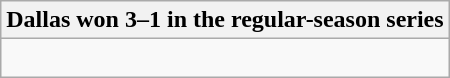<table class="wikitable collapsible collapsed">
<tr>
<th>Dallas won 3–1 in the regular-season series</th>
</tr>
<tr>
<td><br>


</td>
</tr>
</table>
